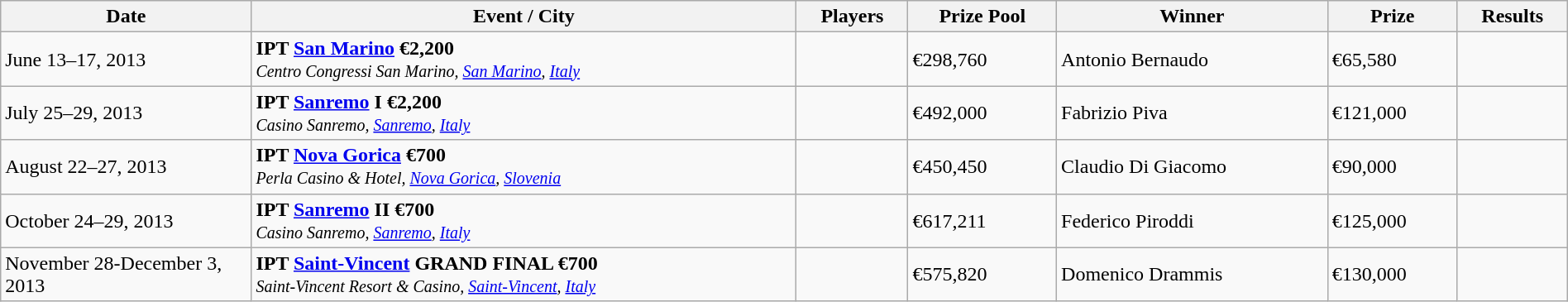<table class="wikitable" width="100%">
<tr>
<th width="16%">Date</th>
<th !width="17%">Event / City</th>
<th !width="11%">Players</th>
<th !width="12%">Prize Pool</th>
<th !width="19%">Winner</th>
<th !width="12%">Prize</th>
<th !width="11%">Results</th>
</tr>
<tr>
<td>June 13–17, 2013</td>
<td> <strong>IPT  <a href='#'>San Marino</a> €2,200</strong><br><small><em>Centro Congressi San Marino, <a href='#'>San Marino</a>, <a href='#'>Italy</a></em></small></td>
<td></td>
<td>€298,760</td>
<td> Antonio Bernaudo</td>
<td>€65,580</td>
<td></td>
</tr>
<tr>
<td>July 25–29, 2013</td>
<td> <strong>IPT <a href='#'>Sanremo</a> I €2,200</strong><br><small><em>Casino Sanremo, <a href='#'>Sanremo</a>, <a href='#'>Italy</a></em></small></td>
<td></td>
<td>€492,000</td>
<td> Fabrizio Piva</td>
<td>€121,000</td>
<td></td>
</tr>
<tr>
<td>August 22–27, 2013</td>
<td> <strong>IPT <a href='#'>Nova Gorica</a> €700</strong><br><small><em>Perla Casino & Hotel, <a href='#'>Nova Gorica</a>, <a href='#'>Slovenia</a></em></small></td>
<td></td>
<td>€450,450</td>
<td> Claudio Di Giacomo</td>
<td>€90,000</td>
<td></td>
</tr>
<tr>
<td>October 24–29, 2013</td>
<td> <strong>IPT <a href='#'>Sanremo</a> II €700</strong><br><small><em>Casino Sanremo, <a href='#'>Sanremo</a>, <a href='#'>Italy</a></em></small></td>
<td></td>
<td>€617,211</td>
<td> Federico Piroddi</td>
<td>€125,000</td>
<td></td>
</tr>
<tr>
<td>November 28-December 3, 2013</td>
<td> <strong>IPT <a href='#'>Saint-Vincent</a> GRAND FINAL €700</strong><br><small><em>Saint-Vincent Resort & Casino, <a href='#'>Saint-Vincent</a>, <a href='#'>Italy</a></em></small></td>
<td></td>
<td>€575,820</td>
<td> Domenico Drammis</td>
<td>€130,000</td>
<td></td>
</tr>
</table>
